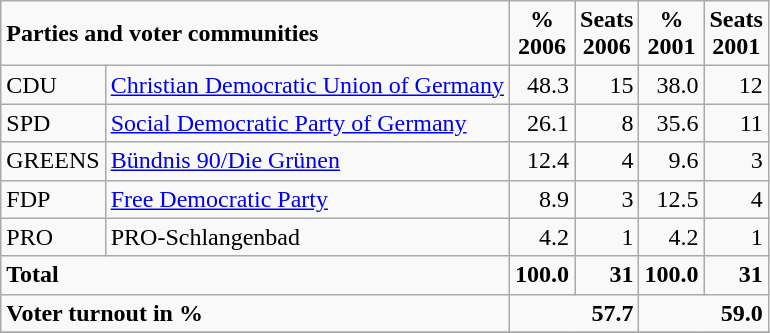<table class="wikitable">
<tr --  class="hintergrundfarbe5">
<td colspan="2"><strong>Parties and voter communities</strong></td>
<td align="center"><strong>%<br>2006</strong></td>
<td align="center"><strong>Seats<br>2006</strong></td>
<td align="center"><strong>%<br>2001</strong></td>
<td align="center"><strong>Seats<br>2001</strong></td>
</tr>
<tr --->
<td>CDU</td>
<td><a href='#'>Christian Democratic Union of Germany</a></td>
<td align="right">48.3</td>
<td align="right">15</td>
<td align="right">38.0</td>
<td align="right">12</td>
</tr>
<tr --->
<td>SPD</td>
<td><a href='#'>Social Democratic Party of Germany</a></td>
<td align="right">26.1</td>
<td align="right">8</td>
<td align="right">35.6</td>
<td align="right">11</td>
</tr>
<tr --->
<td>GREENS</td>
<td><a href='#'>Bündnis 90/Die Grünen</a></td>
<td align="right">12.4</td>
<td align="right">4</td>
<td align="right">9.6</td>
<td align="right">3</td>
</tr>
<tr --->
<td>FDP</td>
<td><a href='#'>Free Democratic Party</a></td>
<td align="right">8.9</td>
<td align="right">3</td>
<td align="right">12.5</td>
<td align="right">4</td>
</tr>
<tr --->
<td>PRO</td>
<td>PRO-Schlangenbad</td>
<td align="right">4.2</td>
<td align="right">1</td>
<td align="right">4.2</td>
<td align="right">1</td>
</tr>
<tr -- class="hintergrundfarbe5">
<td colspan="2"><strong>Total</strong></td>
<td align="right"><strong>100.0</strong></td>
<td align="right"><strong>31</strong></td>
<td align="right"><strong>100.0</strong></td>
<td align="right"><strong>31</strong></td>
</tr>
<tr -- class="hintergrundfarbe5">
<td colspan="2"><strong>Voter turnout in %</strong></td>
<td colspan="2" align="right"><strong>57.7</strong></td>
<td colspan="2" align="right"><strong>59.0</strong></td>
</tr>
<tr --->
</tr>
</table>
